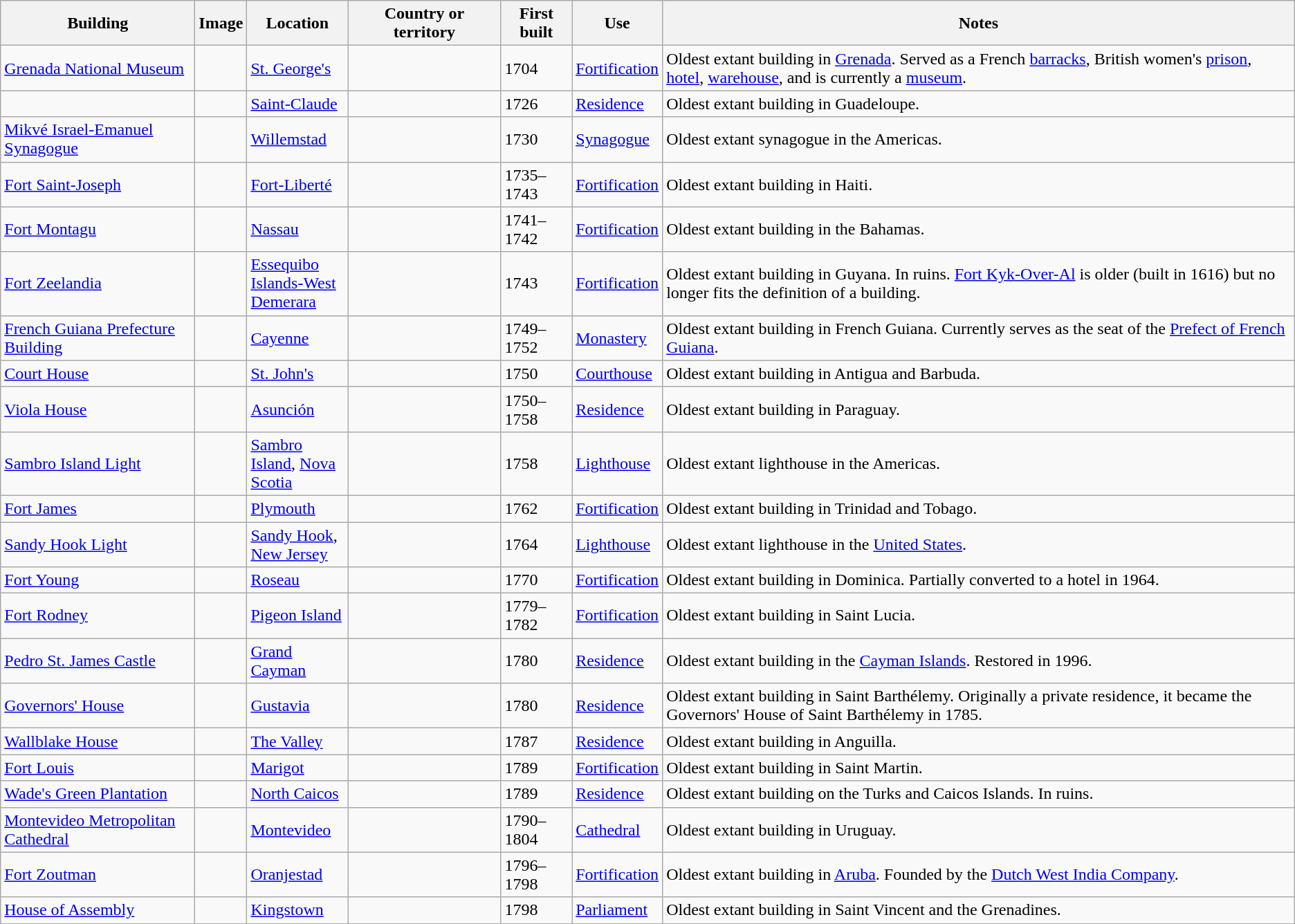<table class="wikitable sortable">
<tr>
<th width=180>Building</th>
<th class="unsortable" scope="col">Image</th>
<th width=90>Location</th>
<th width=140>Country or territory</th>
<th data-sort-type=number>First built</th>
<th>Use</th>
<th class="unsortable" scope="col">Notes</th>
</tr>
<tr>
<td><a href='#'>Grenada National Museum</a></td>
<td></td>
<td><a href='#'>St. George's</a></td>
<td></td>
<td>1704</td>
<td><a href='#'>Fortification</a></td>
<td>Oldest extant building in <a href='#'>Grenada</a>. Served as a French <a href='#'>barracks</a>, British women's <a href='#'>prison</a>, <a href='#'>hotel</a>, <a href='#'>warehouse</a>, and is currently a <a href='#'>museum</a>.</td>
</tr>
<tr>
<td></td>
<td></td>
<td><a href='#'>Saint-Claude</a></td>
<td></td>
<td>1726</td>
<td><a href='#'>Residence</a></td>
<td>Oldest extant building in Guadeloupe.</td>
</tr>
<tr>
<td><a href='#'>Mikvé Israel-Emanuel Synagogue</a></td>
<td></td>
<td><a href='#'>Willemstad</a></td>
<td></td>
<td>1730</td>
<td><a href='#'>Synagogue</a></td>
<td>Oldest extant synagogue in the Americas.</td>
</tr>
<tr>
<td><a href='#'>Fort Saint-Joseph</a></td>
<td></td>
<td><a href='#'>Fort-Liberté</a></td>
<td></td>
<td>1735–1743</td>
<td><a href='#'>Fortification</a></td>
<td>Oldest extant building in Haiti.</td>
</tr>
<tr>
<td><a href='#'>Fort Montagu</a></td>
<td></td>
<td><a href='#'>Nassau</a></td>
<td></td>
<td>1741–1742</td>
<td><a href='#'>Fortification</a></td>
<td>Oldest extant building in the Bahamas.</td>
</tr>
<tr>
<td><a href='#'>Fort Zeelandia</a></td>
<td></td>
<td><a href='#'>Essequibo Islands-West Demerara</a></td>
<td></td>
<td>1743</td>
<td><a href='#'>Fortification</a></td>
<td>Oldest extant building in Guyana. In ruins. <a href='#'>Fort Kyk-Over-Al</a> is older (built in 1616) but no longer fits the definition of a building.</td>
</tr>
<tr>
<td><a href='#'>French Guiana Prefecture Building</a></td>
<td></td>
<td><a href='#'>Cayenne</a></td>
<td></td>
<td>1749–1752</td>
<td><a href='#'>Monastery</a></td>
<td>Oldest extant building in French Guiana. Currently serves as the seat of the <a href='#'>Prefect of French Guiana</a>.</td>
</tr>
<tr>
<td><a href='#'>Court House</a></td>
<td></td>
<td><a href='#'>St. John's</a></td>
<td></td>
<td>1750</td>
<td><a href='#'>Courthouse</a></td>
<td>Oldest extant building in Antigua and Barbuda.</td>
</tr>
<tr>
<td><a href='#'>Viola House</a></td>
<td></td>
<td><a href='#'>Asunción</a></td>
<td></td>
<td>1750–1758</td>
<td><a href='#'>Residence</a></td>
<td>Oldest extant building in Paraguay.</td>
</tr>
<tr>
<td><a href='#'>Sambro Island Light</a></td>
<td></td>
<td><a href='#'>Sambro Island</a>, <a href='#'>Nova Scotia</a></td>
<td></td>
<td>1758</td>
<td><a href='#'>Lighthouse</a></td>
<td>Oldest extant lighthouse in the Americas.</td>
</tr>
<tr>
<td><a href='#'>Fort James</a></td>
<td></td>
<td><a href='#'>Plymouth</a></td>
<td></td>
<td>1762</td>
<td><a href='#'>Fortification</a></td>
<td>Oldest extant building in Trinidad and Tobago.</td>
</tr>
<tr>
<td><a href='#'>Sandy Hook Light</a></td>
<td></td>
<td><a href='#'>Sandy Hook</a>, <a href='#'>New Jersey</a></td>
<td></td>
<td>1764</td>
<td><a href='#'>Lighthouse</a></td>
<td>Oldest extant lighthouse in the <a href='#'>United States</a>.</td>
</tr>
<tr>
<td><a href='#'>Fort Young</a></td>
<td></td>
<td><a href='#'>Roseau</a></td>
<td></td>
<td>1770</td>
<td><a href='#'>Fortification</a></td>
<td>Oldest extant building in Dominica. Partially converted to a hotel in 1964.</td>
</tr>
<tr>
<td><a href='#'>Fort Rodney</a></td>
<td></td>
<td><a href='#'>Pigeon Island</a></td>
<td></td>
<td>1779–1782</td>
<td><a href='#'>Fortification</a></td>
<td>Oldest extant building in Saint Lucia.</td>
</tr>
<tr>
<td><a href='#'>Pedro St. James Castle</a></td>
<td></td>
<td><a href='#'>Grand Cayman</a></td>
<td></td>
<td>1780</td>
<td><a href='#'>Residence</a></td>
<td>Oldest extant building in the <a href='#'>Cayman Islands</a>. Restored in 1996.</td>
</tr>
<tr>
<td><a href='#'>Governors' House</a></td>
<td></td>
<td><a href='#'>Gustavia</a></td>
<td></td>
<td>1780</td>
<td><a href='#'>Residence</a></td>
<td>Oldest extant building in Saint Barthélemy. Originally a private residence, it became the Governors' House of Saint Barthélemy in 1785.</td>
</tr>
<tr>
<td><a href='#'>Wallblake House</a></td>
<td></td>
<td><a href='#'>The Valley</a></td>
<td></td>
<td>1787</td>
<td><a href='#'>Residence</a></td>
<td>Oldest extant building in Anguilla.</td>
</tr>
<tr>
<td><a href='#'>Fort Louis</a></td>
<td></td>
<td><a href='#'>Marigot</a></td>
<td></td>
<td>1789</td>
<td><a href='#'>Fortification</a></td>
<td>Oldest extant building in Saint Martin.</td>
</tr>
<tr>
<td><a href='#'>Wade's Green Plantation</a></td>
<td></td>
<td><a href='#'>North Caicos</a></td>
<td></td>
<td>1789</td>
<td><a href='#'>Residence</a></td>
<td>Oldest extant building on the Turks and Caicos Islands. In ruins.</td>
</tr>
<tr>
<td><a href='#'>Montevideo Metropolitan Cathedral</a></td>
<td></td>
<td><a href='#'>Montevideo</a></td>
<td></td>
<td>1790–1804</td>
<td><a href='#'>Cathedral</a></td>
<td>Oldest extant building in Uruguay.</td>
</tr>
<tr>
<td><a href='#'>Fort Zoutman</a></td>
<td></td>
<td><a href='#'>Oranjestad</a></td>
<td></td>
<td>1796–1798</td>
<td><a href='#'>Fortification</a></td>
<td>Oldest extant building in <a href='#'>Aruba</a>. Founded by the <a href='#'>Dutch West India Company</a>.</td>
</tr>
<tr>
<td><a href='#'>House of Assembly</a></td>
<td></td>
<td><a href='#'>Kingstown</a></td>
<td></td>
<td>1798</td>
<td><a href='#'>Parliament</a></td>
<td>Oldest extant building in Saint Vincent and the Grenadines.</td>
</tr>
</table>
